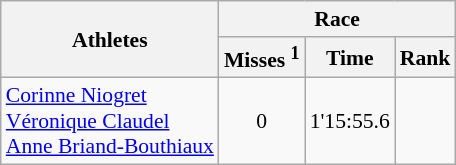<table class="wikitable" border="1" style="font-size:90%">
<tr>
<th rowspan=2>Athletes</th>
<th colspan=3>Race</th>
</tr>
<tr>
<th>Misses <sup>1</sup></th>
<th>Time</th>
<th>Rank</th>
</tr>
<tr>
<td><a href='#'>Corinne Niogret</a><br><a href='#'>Véronique Claudel</a><br><a href='#'>Anne Briand-Bouthiaux</a></td>
<td align=center>0</td>
<td align=center>1'15:55.6</td>
<td align=center></td>
</tr>
</table>
